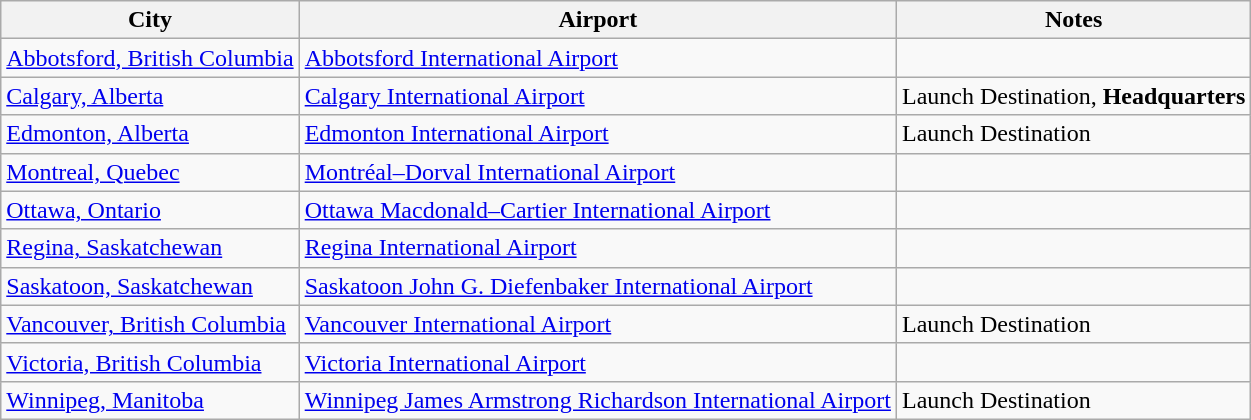<table class="wikitable">
<tr>
<th>City</th>
<th>Airport</th>
<th>Notes</th>
</tr>
<tr>
<td><a href='#'>Abbotsford, British Columbia</a></td>
<td><a href='#'>Abbotsford International Airport</a></td>
<td></td>
</tr>
<tr>
<td><a href='#'>Calgary, Alberta</a></td>
<td><a href='#'>Calgary International Airport</a></td>
<td>Launch Destination, <strong>Headquarters</strong></td>
</tr>
<tr>
<td><a href='#'>Edmonton, Alberta</a></td>
<td><a href='#'>Edmonton International Airport</a></td>
<td>Launch Destination</td>
</tr>
<tr>
<td><a href='#'>Montreal, Quebec</a></td>
<td><a href='#'>Montréal–Dorval International Airport</a></td>
<td></td>
</tr>
<tr>
<td><a href='#'>Ottawa, Ontario</a></td>
<td><a href='#'>Ottawa Macdonald–Cartier International Airport</a></td>
<td></td>
</tr>
<tr>
<td><a href='#'>Regina, Saskatchewan</a></td>
<td><a href='#'>Regina International Airport</a></td>
<td></td>
</tr>
<tr>
<td><a href='#'>Saskatoon, Saskatchewan</a></td>
<td><a href='#'>Saskatoon John G. Diefenbaker International Airport</a></td>
<td></td>
</tr>
<tr>
<td><a href='#'>Vancouver, British Columbia</a></td>
<td><a href='#'>Vancouver International Airport</a></td>
<td>Launch Destination</td>
</tr>
<tr>
<td><a href='#'>Victoria, British Columbia</a></td>
<td><a href='#'>Victoria International Airport</a></td>
<td></td>
</tr>
<tr>
<td><a href='#'>Winnipeg, Manitoba</a></td>
<td><a href='#'>Winnipeg James Armstrong Richardson International Airport</a></td>
<td>Launch Destination</td>
</tr>
</table>
